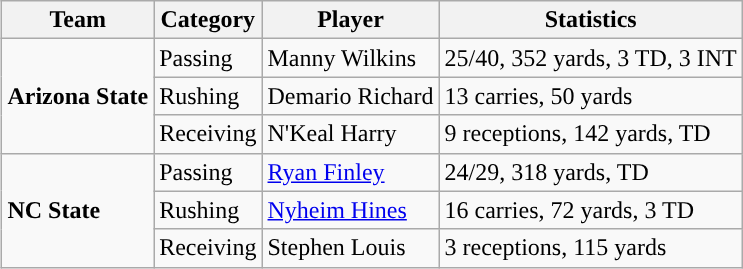<table class="wikitable" style="float: right;">
<tr>
<th>Team</th>
<th>Category</th>
<th>Player</th>
<th>Statistics</th>
</tr>
<tr>
<td rowspan=3><strong>Arizona State</strong></td>
<td>Passing</td>
<td>Manny Wilkins</td>
<td>25/40, 352 yards, 3 TD, 3 INT</td>
</tr>
<tr>
<td>Rushing</td>
<td>Demario Richard</td>
<td>13 carries, 50 yards</td>
</tr>
<tr>
<td>Receiving</td>
<td>N'Keal Harry</td>
<td>9 receptions, 142 yards, TD</td>
</tr>
<tr>
<td rowspan=3><strong>NC State</strong></td>
<td>Passing</td>
<td><a href='#'>Ryan Finley</a></td>
<td>24/29, 318 yards, TD</td>
</tr>
<tr>
<td>Rushing</td>
<td><a href='#'>Nyheim Hines</a></td>
<td>16 carries, 72 yards, 3 TD</td>
</tr>
<tr>
<td>Receiving</td>
<td>Stephen Louis</td>
<td>3 receptions, 115 yards</td>
</tr>
</table>
